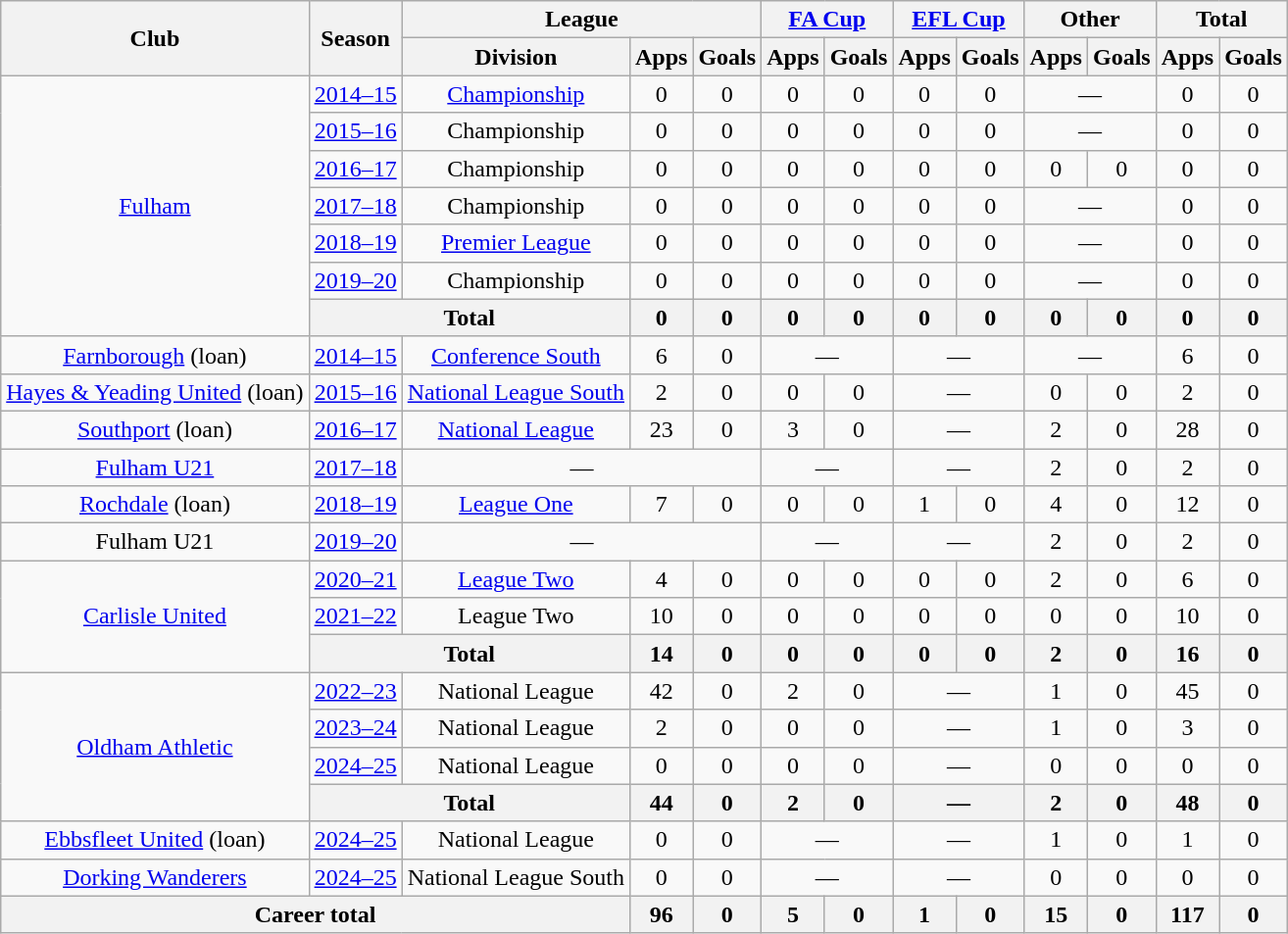<table class="wikitable" style="text-align:center">
<tr>
<th rowspan="2">Club</th>
<th rowspan="2">Season</th>
<th colspan="3">League</th>
<th colspan="2"><a href='#'>FA Cup</a></th>
<th colspan="2"><a href='#'>EFL Cup</a></th>
<th colspan="2">Other</th>
<th colspan="2">Total</th>
</tr>
<tr>
<th>Division</th>
<th>Apps</th>
<th>Goals</th>
<th>Apps</th>
<th>Goals</th>
<th>Apps</th>
<th>Goals</th>
<th>Apps</th>
<th>Goals</th>
<th>Apps</th>
<th>Goals</th>
</tr>
<tr>
<td rowspan="7"><a href='#'>Fulham</a></td>
<td><a href='#'>2014–15</a></td>
<td><a href='#'>Championship</a></td>
<td>0</td>
<td>0</td>
<td>0</td>
<td>0</td>
<td>0</td>
<td>0</td>
<td colspan="2">—</td>
<td>0</td>
<td>0</td>
</tr>
<tr>
<td><a href='#'>2015–16</a></td>
<td>Championship</td>
<td>0</td>
<td>0</td>
<td>0</td>
<td>0</td>
<td>0</td>
<td>0</td>
<td colspan="2">—</td>
<td>0</td>
<td>0</td>
</tr>
<tr>
<td><a href='#'>2016–17</a></td>
<td>Championship</td>
<td>0</td>
<td>0</td>
<td>0</td>
<td>0</td>
<td>0</td>
<td>0</td>
<td>0</td>
<td>0</td>
<td>0</td>
<td>0</td>
</tr>
<tr>
<td><a href='#'>2017–18</a></td>
<td>Championship</td>
<td>0</td>
<td>0</td>
<td>0</td>
<td>0</td>
<td>0</td>
<td>0</td>
<td colspan="2">—</td>
<td>0</td>
<td>0</td>
</tr>
<tr>
<td><a href='#'>2018–19</a></td>
<td><a href='#'>Premier League</a></td>
<td>0</td>
<td>0</td>
<td>0</td>
<td>0</td>
<td>0</td>
<td>0</td>
<td colspan="2">—</td>
<td>0</td>
<td>0</td>
</tr>
<tr>
<td><a href='#'>2019–20</a></td>
<td>Championship</td>
<td>0</td>
<td>0</td>
<td>0</td>
<td>0</td>
<td>0</td>
<td>0</td>
<td colspan="2">—</td>
<td>0</td>
<td>0</td>
</tr>
<tr>
<th colspan=2>Total</th>
<th>0</th>
<th>0</th>
<th>0</th>
<th>0</th>
<th>0</th>
<th>0</th>
<th>0</th>
<th>0</th>
<th>0</th>
<th>0</th>
</tr>
<tr>
<td><a href='#'>Farnborough</a> (loan)</td>
<td><a href='#'>2014–15</a></td>
<td><a href='#'>Conference South</a></td>
<td>6</td>
<td>0</td>
<td colspan="2">—</td>
<td colspan="2">—</td>
<td colspan="2">—</td>
<td>6</td>
<td>0</td>
</tr>
<tr>
<td><a href='#'>Hayes & Yeading United</a> (loan)</td>
<td><a href='#'>2015–16</a></td>
<td><a href='#'>National League South</a></td>
<td>2</td>
<td>0</td>
<td>0</td>
<td>0</td>
<td colspan="2">—</td>
<td>0</td>
<td>0</td>
<td>2</td>
<td>0</td>
</tr>
<tr>
<td><a href='#'>Southport</a> (loan)</td>
<td><a href='#'>2016–17</a></td>
<td><a href='#'>National League</a></td>
<td>23</td>
<td>0</td>
<td>3</td>
<td>0</td>
<td colspan="2">—</td>
<td>2</td>
<td>0</td>
<td>28</td>
<td>0</td>
</tr>
<tr>
<td><a href='#'>Fulham U21</a></td>
<td><a href='#'>2017–18</a></td>
<td colspan="3">—</td>
<td colspan="2">—</td>
<td colspan="2">—</td>
<td>2</td>
<td>0</td>
<td>2</td>
<td>0</td>
</tr>
<tr>
<td><a href='#'>Rochdale</a> (loan)</td>
<td><a href='#'>2018–19</a></td>
<td><a href='#'>League One</a></td>
<td>7</td>
<td>0</td>
<td>0</td>
<td>0</td>
<td>1</td>
<td>0</td>
<td>4</td>
<td>0</td>
<td>12</td>
<td>0</td>
</tr>
<tr>
<td>Fulham U21</td>
<td><a href='#'>2019–20</a></td>
<td colspan="3">—</td>
<td colspan="2">—</td>
<td colspan="2">—</td>
<td>2</td>
<td>0</td>
<td>2</td>
<td>0</td>
</tr>
<tr>
<td rowspan="3"><a href='#'>Carlisle United</a></td>
<td><a href='#'>2020–21</a></td>
<td><a href='#'>League Two</a></td>
<td>4</td>
<td>0</td>
<td>0</td>
<td>0</td>
<td>0</td>
<td>0</td>
<td>2</td>
<td>0</td>
<td>6</td>
<td>0</td>
</tr>
<tr>
<td><a href='#'>2021–22</a></td>
<td>League Two</td>
<td>10</td>
<td>0</td>
<td>0</td>
<td>0</td>
<td>0</td>
<td>0</td>
<td>0</td>
<td>0</td>
<td>10</td>
<td>0</td>
</tr>
<tr>
<th colspan=2>Total</th>
<th>14</th>
<th>0</th>
<th>0</th>
<th>0</th>
<th>0</th>
<th>0</th>
<th>2</th>
<th>0</th>
<th>16</th>
<th>0</th>
</tr>
<tr>
<td rowspan="4"><a href='#'>Oldham Athletic</a></td>
<td><a href='#'>2022–23</a></td>
<td>National League</td>
<td>42</td>
<td>0</td>
<td>2</td>
<td>0</td>
<td colspan="2">—</td>
<td>1</td>
<td>0</td>
<td>45</td>
<td>0</td>
</tr>
<tr>
<td><a href='#'>2023–24</a></td>
<td>National League</td>
<td>2</td>
<td>0</td>
<td>0</td>
<td>0</td>
<td colspan="2">—</td>
<td>1</td>
<td>0</td>
<td>3</td>
<td>0</td>
</tr>
<tr>
<td><a href='#'>2024–25</a></td>
<td>National League</td>
<td>0</td>
<td>0</td>
<td>0</td>
<td>0</td>
<td colspan="2">—</td>
<td>0</td>
<td>0</td>
<td>0</td>
<td>0</td>
</tr>
<tr>
<th colspan=2>Total</th>
<th>44</th>
<th>0</th>
<th>2</th>
<th>0</th>
<th colspan="2">—</th>
<th>2</th>
<th>0</th>
<th>48</th>
<th>0</th>
</tr>
<tr>
<td><a href='#'>Ebbsfleet United</a> (loan)</td>
<td><a href='#'>2024–25</a></td>
<td>National League</td>
<td>0</td>
<td>0</td>
<td colspan="2">—</td>
<td colspan="2">—</td>
<td>1</td>
<td>0</td>
<td>1</td>
<td>0</td>
</tr>
<tr>
<td><a href='#'>Dorking Wanderers</a></td>
<td><a href='#'>2024–25</a></td>
<td>National League South</td>
<td>0</td>
<td>0</td>
<td colspan="2">—</td>
<td colspan="2">—</td>
<td>0</td>
<td>0</td>
<td>0</td>
<td>0</td>
</tr>
<tr>
<th colspan=3>Career total</th>
<th>96</th>
<th>0</th>
<th>5</th>
<th>0</th>
<th>1</th>
<th>0</th>
<th>15</th>
<th>0</th>
<th>117</th>
<th>0</th>
</tr>
</table>
